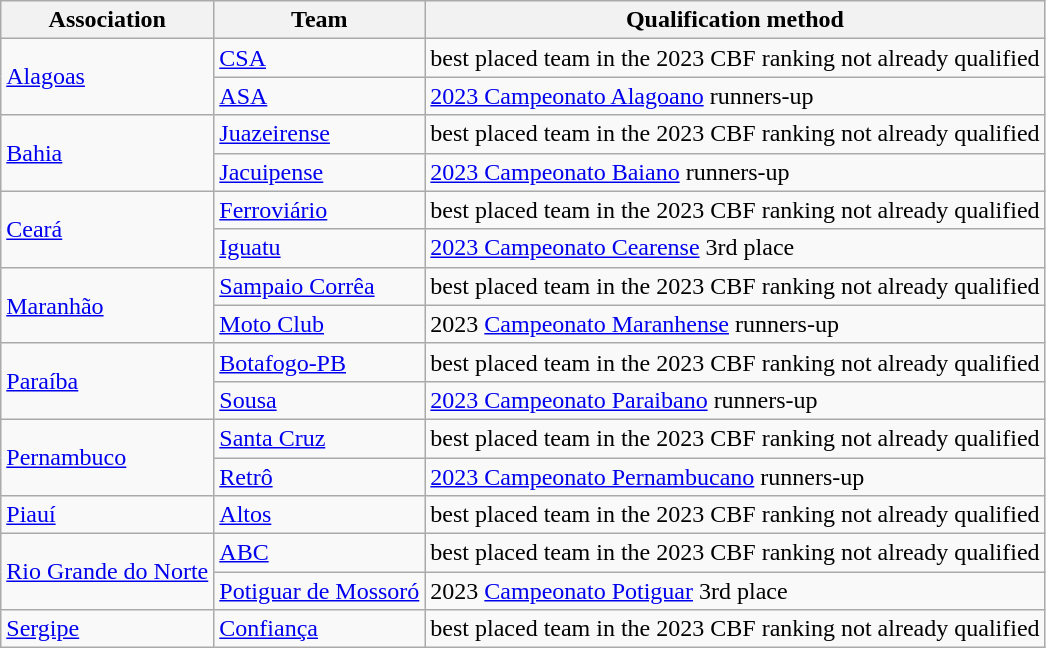<table class="wikitable">
<tr>
<th>Association</th>
<th>Team</th>
<th>Qualification method</th>
</tr>
<tr>
<td rowspan=2> <a href='#'>Alagoas</a><br></td>
<td><a href='#'>CSA</a></td>
<td>best placed team in the 2023 CBF ranking not already qualified</td>
</tr>
<tr>
<td><a href='#'>ASA</a></td>
<td><a href='#'>2023 Campeonato Alagoano</a> runners-up</td>
</tr>
<tr>
<td rowspan=2> <a href='#'>Bahia</a><br></td>
<td><a href='#'>Juazeirense</a></td>
<td>best placed team in the 2023 CBF ranking not already qualified</td>
</tr>
<tr>
<td><a href='#'>Jacuipense</a></td>
<td><a href='#'>2023 Campeonato Baiano</a> runners-up</td>
</tr>
<tr>
<td rowspan=2> <a href='#'>Ceará</a><br></td>
<td><a href='#'>Ferroviário</a></td>
<td>best placed team in the 2023 CBF ranking not already qualified</td>
</tr>
<tr>
<td><a href='#'>Iguatu</a></td>
<td><a href='#'>2023 Campeonato Cearense</a> 3rd place</td>
</tr>
<tr>
<td rowspan=2> <a href='#'>Maranhão</a><br></td>
<td><a href='#'>Sampaio Corrêa</a></td>
<td>best placed team in the 2023 CBF ranking not already qualified</td>
</tr>
<tr>
<td><a href='#'>Moto Club</a></td>
<td>2023 <a href='#'>Campeonato Maranhense</a> runners-up</td>
</tr>
<tr>
<td rowspan=2> <a href='#'>Paraíba</a><br></td>
<td><a href='#'>Botafogo-PB</a></td>
<td>best placed team in the 2023 CBF ranking not already qualified</td>
</tr>
<tr>
<td><a href='#'>Sousa</a></td>
<td><a href='#'>2023 Campeonato Paraibano</a> runners-up</td>
</tr>
<tr>
<td rowspan=2> <a href='#'>Pernambuco</a><br></td>
<td><a href='#'>Santa Cruz</a></td>
<td>best placed team in the 2023 CBF ranking not already qualified</td>
</tr>
<tr>
<td><a href='#'>Retrô</a></td>
<td><a href='#'>2023 Campeonato Pernambucano</a> runners-up</td>
</tr>
<tr>
<td> <a href='#'>Piauí</a><br></td>
<td><a href='#'>Altos</a></td>
<td>best placed team in the 2023 CBF ranking not already qualified</td>
</tr>
<tr>
<td rowspan=2> <a href='#'>Rio Grande do Norte</a><br></td>
<td><a href='#'>ABC</a></td>
<td>best placed team in the 2023 CBF ranking not already qualified</td>
</tr>
<tr>
<td><a href='#'>Potiguar de Mossoró</a></td>
<td>2023 <a href='#'>Campeonato Potiguar</a> 3rd place</td>
</tr>
<tr>
<td> <a href='#'>Sergipe</a><br></td>
<td><a href='#'>Confiança</a></td>
<td>best placed team in the 2023 CBF ranking not already qualified</td>
</tr>
</table>
